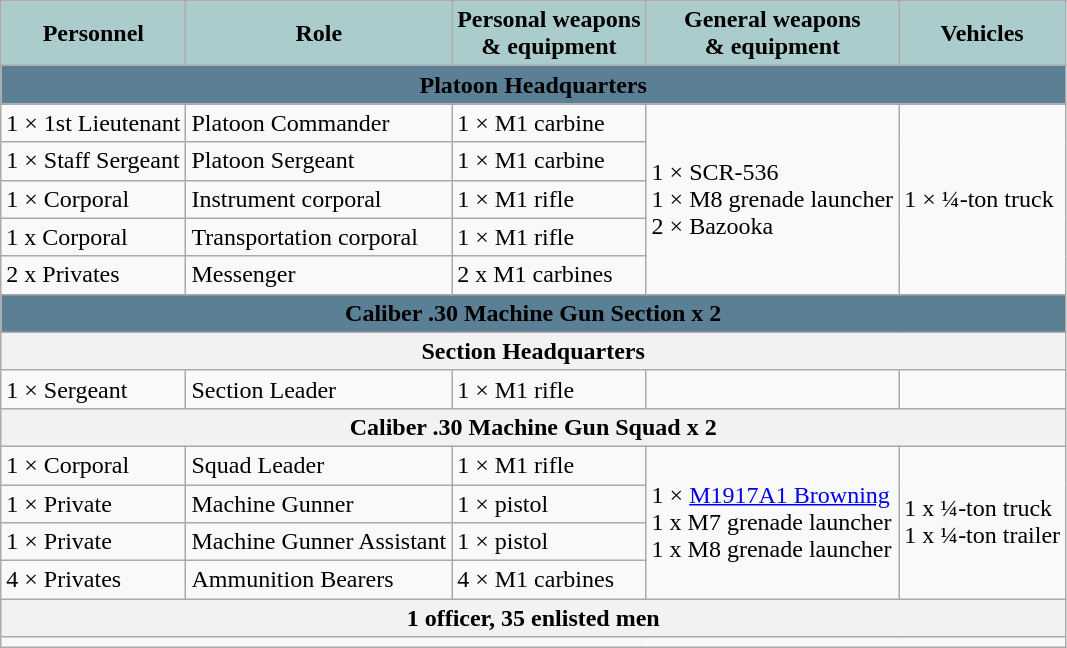<table class="wikitable mw-collapsible mw-collapsed" style="display: inline-table;">
<tr>
<th style="text-align:center; background:#acc;">Personnel</th>
<th style="text-align:center; background:#acc;">Role</th>
<th style="text-align:l center; background:#acc;">Personal weapons<br>& equipment</th>
<th style="text-align:l center; background:#acc;">General weapons<br>& equipment</th>
<th style="text-align:l center; background:#acc;">Vehicles</th>
</tr>
<tr>
<th scope="col" colspan="5" style="align: center; background: #5B7F95">Platoon Headquarters</th>
</tr>
<tr>
<td>1 × 1st Lieutenant</td>
<td>Platoon Commander</td>
<td>1 × M1 carbine</td>
<td rowspan="5" style="center">1 × SCR-536<br>1 × M8 grenade launcher<br>2 × Bazooka</td>
<td rowspan="5" style="center">1 × ¼-ton truck</td>
</tr>
<tr>
<td>1 × Staff Sergeant</td>
<td>Platoon Sergeant</td>
<td>1 × M1 carbine</td>
</tr>
<tr>
<td>1 × Corporal</td>
<td>Instrument corporal</td>
<td>1 × M1 rifle</td>
</tr>
<tr>
<td>1 x Corporal</td>
<td>Transportation corporal</td>
<td>1 × M1 rifle</td>
</tr>
<tr>
<td>2 x Privates</td>
<td>Messenger</td>
<td>2 x M1 carbines</td>
</tr>
<tr>
<th scope="col" colspan="5" style="align: center; background: #5B7F95">Caliber .30 Machine Gun Section x 2</th>
</tr>
<tr>
<th scope="col" colspan="5" style="align: center; background: light blue;">Section Headquarters</th>
</tr>
<tr>
<td>1 × Sergeant</td>
<td>Section Leader</td>
<td>1 × M1 rifle</td>
<td rowspan="1"></td>
<td rowspan="1"></td>
</tr>
<tr>
<th colspan="5" style="background: light blue;">Caliber .30 Machine Gun Squad x 2</th>
</tr>
<tr>
<td>1 × Corporal</td>
<td>Squad Leader</td>
<td>1 × M1 rifle</td>
<td rowspan="4">1 × <a href='#'>M1917A1 Browning</a><br>1 x M7 grenade launcher<br>1 x M8 grenade launcher</td>
<td rowspan="4">1 x ¼-ton truck<br>1 x ¼-ton trailer</td>
</tr>
<tr>
<td>1 × Private</td>
<td>Machine Gunner</td>
<td>1 × pistol</td>
</tr>
<tr>
<td>1 × Private</td>
<td>Machine Gunner Assistant</td>
<td>1 × pistol</td>
</tr>
<tr>
<td>4 × Privates</td>
<td>Ammunition Bearers</td>
<td>4 × M1 carbines</td>
</tr>
<tr>
<th colspan="5" style="background: light blue;">1 officer, 35 enlisted men</th>
</tr>
<tr>
<td colspan="6"></td>
</tr>
</table>
